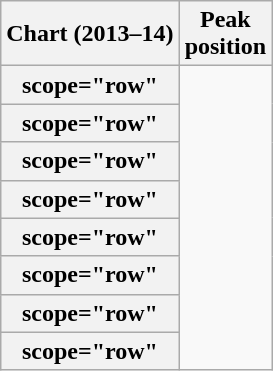<table class="wikitable plainrowheaders sortable" style="text-align:center;">
<tr>
<th scope="col">Chart (2013–14)</th>
<th scope="col">Peak<br>position</th>
</tr>
<tr>
<th>scope="row" </th>
</tr>
<tr>
<th>scope="row" </th>
</tr>
<tr>
<th>scope="row" </th>
</tr>
<tr>
<th>scope="row" </th>
</tr>
<tr>
<th>scope="row"</th>
</tr>
<tr>
<th>scope="row"</th>
</tr>
<tr>
<th>scope="row"</th>
</tr>
<tr>
<th>scope="row" </th>
</tr>
</table>
